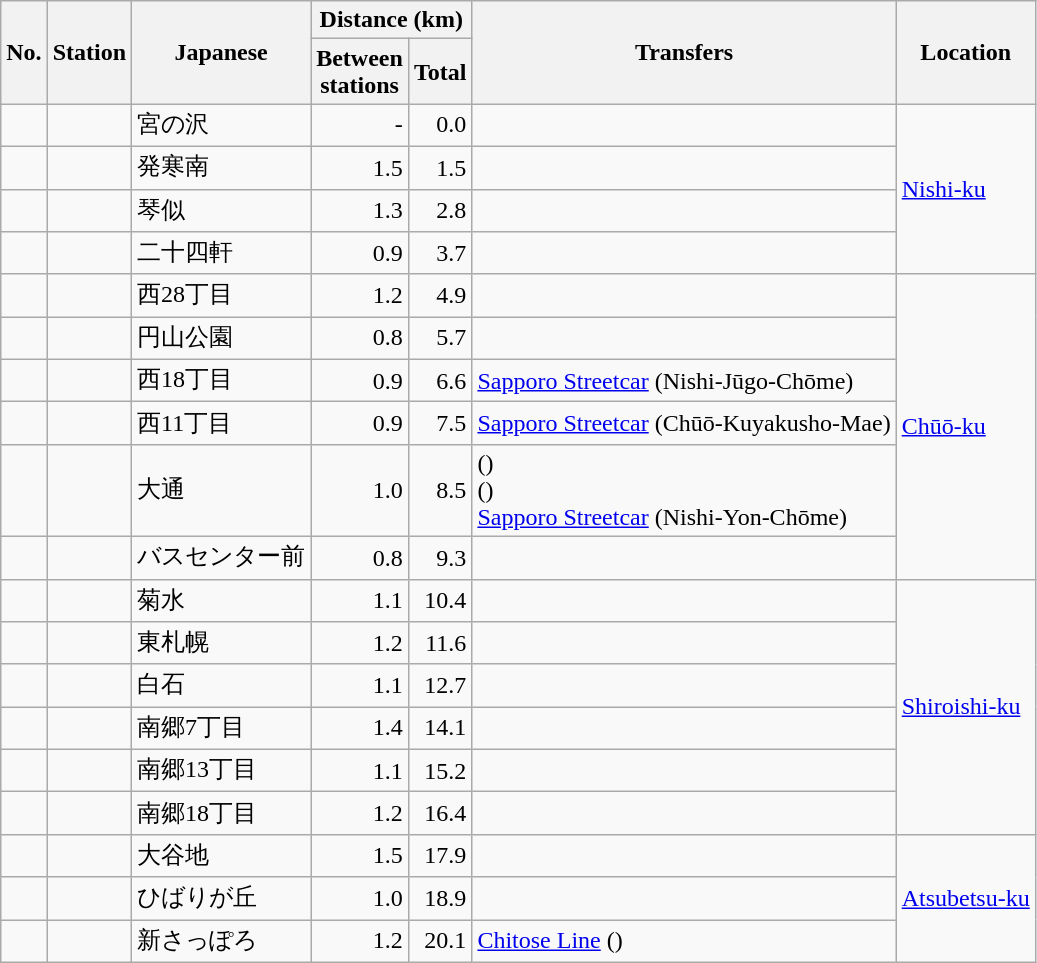<table class="wikitable">
<tr>
<th rowspan="2">No.</th>
<th rowspan="2">Station</th>
<th rowspan="2">Japanese</th>
<th colspan="2">Distance (km)</th>
<th rowspan="2">Transfers</th>
<th rowspan="2">Location</th>
</tr>
<tr>
<th>Between<br>stations</th>
<th>Total</th>
</tr>
<tr>
<td align="center"></td>
<td></td>
<td>宮の沢</td>
<td style="text-align:right;">-</td>
<td style="text-align:right;">0.0</td>
<td> </td>
<td rowspan="4"><a href='#'>Nishi-ku</a></td>
</tr>
<tr>
<td align="center"></td>
<td></td>
<td>発寒南</td>
<td style="text-align:right;">1.5</td>
<td style="text-align:right;">1.5</td>
<td> </td>
</tr>
<tr>
<td align="center"></td>
<td></td>
<td>琴似</td>
<td style="text-align:right;">1.3</td>
<td style="text-align:right;">2.8</td>
<td> </td>
</tr>
<tr>
<td align="center"></td>
<td></td>
<td>二十四軒</td>
<td style="text-align:right;">0.9</td>
<td style="text-align:right;">3.7</td>
<td> </td>
</tr>
<tr>
<td align="center"></td>
<td></td>
<td>西28丁目</td>
<td style="text-align:right;">1.2</td>
<td style="text-align:right;">4.9</td>
<td> </td>
<td rowspan="6"><a href='#'>Chūō-ku</a></td>
</tr>
<tr>
<td align="center"></td>
<td></td>
<td>円山公園</td>
<td style="text-align:right;">0.8</td>
<td style="text-align:right;">5.7</td>
<td> </td>
</tr>
<tr>
<td align="center"></td>
<td></td>
<td>西18丁目</td>
<td style="text-align:right;">0.9</td>
<td style="text-align:right;">6.6</td>
<td><a href='#'>Sapporo Streetcar</a> (Nishi-Jūgo-Chōme)</td>
</tr>
<tr>
<td align="center"></td>
<td></td>
<td>西11丁目</td>
<td style="text-align:right;">0.9</td>
<td style="text-align:right;">7.5</td>
<td><a href='#'>Sapporo Streetcar</a> (Chūō-Kuyakusho-Mae)</td>
</tr>
<tr>
<td align="center"></td>
<td></td>
<td>大通</td>
<td style="text-align:right;">1.0</td>
<td style="text-align:right;">8.5</td>
<td> ()<br>()<br><a href='#'>Sapporo Streetcar</a> (Nishi-Yon-Chōme)</td>
</tr>
<tr>
<td align="center"></td>
<td></td>
<td>バスセンター前</td>
<td style="text-align:right;">0.8</td>
<td style="text-align:right;">9.3</td>
<td> </td>
</tr>
<tr>
<td align="center"></td>
<td></td>
<td>菊水</td>
<td style="text-align:right;">1.1</td>
<td style="text-align:right;">10.4</td>
<td> </td>
<td rowspan="6"><a href='#'>Shiroishi-ku</a></td>
</tr>
<tr>
<td align="center"></td>
<td></td>
<td>東札幌</td>
<td style="text-align:right;">1.2</td>
<td style="text-align:right;">11.6</td>
<td> </td>
</tr>
<tr>
<td align="center"></td>
<td></td>
<td>白石</td>
<td style="text-align:right;">1.1</td>
<td style="text-align:right;">12.7</td>
<td> </td>
</tr>
<tr>
<td align="center"></td>
<td></td>
<td>南郷7丁目</td>
<td style="text-align:right;">1.4</td>
<td style="text-align:right;">14.1</td>
<td> </td>
</tr>
<tr>
<td align="center"></td>
<td></td>
<td>南郷13丁目</td>
<td style="text-align:right;">1.1</td>
<td style="text-align:right;">15.2</td>
<td> </td>
</tr>
<tr>
<td align="center"></td>
<td></td>
<td>南郷18丁目</td>
<td style="text-align:right;">1.2</td>
<td style="text-align:right;">16.4</td>
<td> </td>
</tr>
<tr>
<td align="center"></td>
<td></td>
<td>大谷地</td>
<td style="text-align:right;">1.5</td>
<td style="text-align:right;">17.9</td>
<td> </td>
<td rowspan="3"><a href='#'>Atsubetsu-ku</a></td>
</tr>
<tr>
<td align="center"></td>
<td></td>
<td>ひばりが丘</td>
<td style="text-align:right;">1.0</td>
<td style="text-align:right;">18.9</td>
<td> </td>
</tr>
<tr>
<td align="center"></td>
<td></td>
<td>新さっぽろ</td>
<td style="text-align:right;">1.2</td>
<td style="text-align:right;">20.1</td>
<td> <a href='#'>Chitose Line</a> ()</td>
</tr>
</table>
